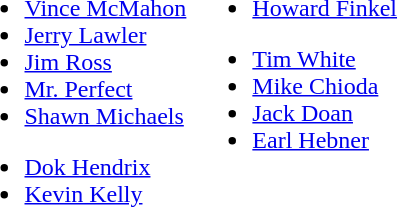<table border="0">
<tr>
<td valign="top"><br><ul><li><a href='#'>Vince McMahon</a></li><li><a href='#'>Jerry Lawler</a></li><li><a href='#'>Jim Ross</a></li><li><a href='#'>Mr. Perfect</a></li><li><a href='#'>Shawn Michaels</a></li></ul><ul><li><a href='#'>Dok Hendrix</a></li><li><a href='#'>Kevin Kelly</a></li></ul></td>
<td valign="top"><br><ul><li><a href='#'>Howard Finkel</a></li></ul><ul><li><a href='#'>Tim White</a></li><li><a href='#'>Mike Chioda</a></li><li><a href='#'>Jack Doan</a></li><li><a href='#'>Earl Hebner</a></li></ul></td>
</tr>
</table>
